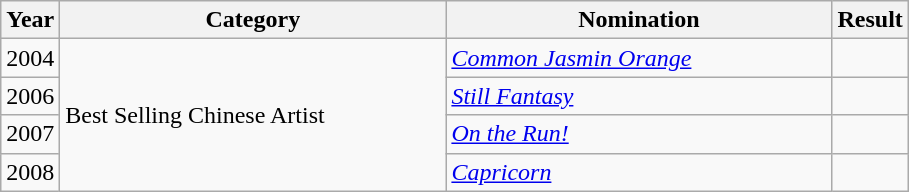<table class="wikitable">
<tr>
<th>Year</th>
<th width="250">Category</th>
<th width="250">Nomination</th>
<th>Result</th>
</tr>
<tr>
<td>2004</td>
<td rowspan="4">Best Selling Chinese Artist</td>
<td><em><a href='#'>Common Jasmin Orange</a></em></td>
<td></td>
</tr>
<tr>
<td>2006</td>
<td><em><a href='#'>Still Fantasy</a></em></td>
<td></td>
</tr>
<tr>
<td>2007</td>
<td><em><a href='#'>On the Run!</a></em></td>
<td></td>
</tr>
<tr>
<td>2008</td>
<td><em><a href='#'>Capricorn</a></em></td>
<td></td>
</tr>
</table>
